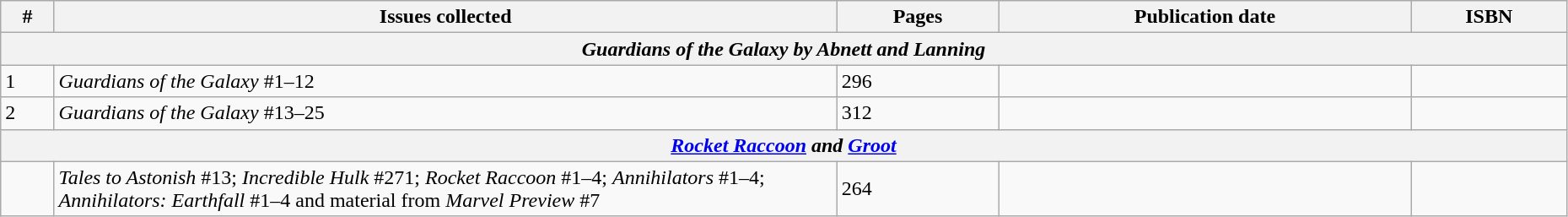<table class="wikitable sortable" width=98%>
<tr>
<th class="unsortable">#</th>
<th class="unsortable" width="50%">Issues collected</th>
<th>Pages</th>
<th>Publication date</th>
<th class="unsortable">ISBN</th>
</tr>
<tr>
<th colspan="5"><strong><em>Guardians of the Galaxy by Abnett and Lanning</em></strong></th>
</tr>
<tr>
<td>1</td>
<td><em>Guardians of the Galaxy</em> #1–12</td>
<td>296</td>
<td></td>
<td></td>
</tr>
<tr>
<td>2</td>
<td><em>Guardians of the Galaxy</em> #13–25</td>
<td>312</td>
<td></td>
<td></td>
</tr>
<tr>
<th colspan="5"><strong><em><a href='#'>Rocket Raccoon</a> and <a href='#'>Groot</a></em></strong></th>
</tr>
<tr>
<td></td>
<td><em>Tales to Astonish</em> #13; <em>Incredible Hulk</em> #271; <em>Rocket Raccoon</em> #1–4; <em>Annihilators</em> #1–4; <em>Annihilators: Earthfall</em> #1–4 and material from <em>Marvel Preview</em> #7</td>
<td>264</td>
<td></td>
<td></td>
</tr>
</table>
